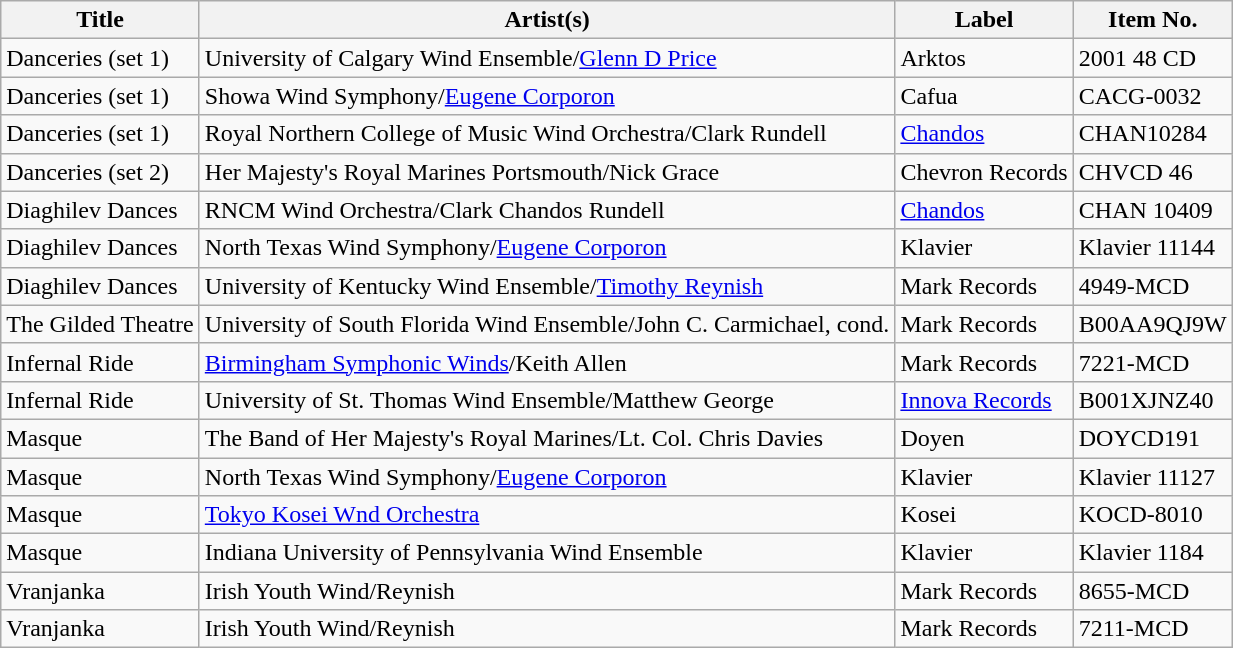<table class="wikitable">
<tr>
<th>Title</th>
<th>Artist(s)</th>
<th>Label</th>
<th>Item No.</th>
</tr>
<tr>
<td>Danceries (set 1)</td>
<td>University of Calgary Wind Ensemble/<a href='#'>Glenn D Price</a></td>
<td>Arktos</td>
<td>2001 48 CD</td>
</tr>
<tr>
<td>Danceries (set 1)</td>
<td>Showa Wind Symphony/<a href='#'>Eugene Corporon</a></td>
<td>Cafua</td>
<td>CACG-0032</td>
</tr>
<tr>
<td>Danceries (set 1)</td>
<td>Royal Northern College of Music Wind Orchestra/Clark Rundell</td>
<td><a href='#'>Chandos</a></td>
<td>CHAN10284</td>
</tr>
<tr>
<td>Danceries (set 2)</td>
<td>Her Majesty's Royal Marines Portsmouth/Nick Grace</td>
<td>Chevron Records</td>
<td>CHVCD 46</td>
</tr>
<tr>
<td>Diaghilev Dances</td>
<td>RNCM Wind Orchestra/Clark Chandos Rundell</td>
<td><a href='#'>Chandos</a></td>
<td>CHAN 10409</td>
</tr>
<tr>
<td>Diaghilev Dances</td>
<td>North Texas Wind Symphony/<a href='#'>Eugene Corporon</a></td>
<td>Klavier</td>
<td>Klavier 11144</td>
</tr>
<tr>
<td>Diaghilev Dances</td>
<td>University of Kentucky Wind Ensemble/<a href='#'>Timothy Reynish</a></td>
<td>Mark Records</td>
<td>4949-MCD</td>
</tr>
<tr>
<td>The Gilded Theatre</td>
<td>University of South Florida Wind Ensemble/John C. Carmichael, cond.</td>
<td>Mark Records</td>
<td>B00AA9QJ9W</td>
</tr>
<tr>
<td>Infernal Ride</td>
<td><a href='#'>Birmingham Symphonic Winds</a>/Keith Allen</td>
<td>Mark Records</td>
<td>7221-MCD</td>
</tr>
<tr>
<td>Infernal Ride</td>
<td>University of St. Thomas Wind Ensemble/Matthew George</td>
<td><a href='#'>Innova Records</a></td>
<td>B001XJNZ40</td>
</tr>
<tr>
<td>Masque</td>
<td>The Band of Her Majesty's Royal Marines/Lt. Col. Chris Davies</td>
<td>Doyen</td>
<td>DOYCD191</td>
</tr>
<tr>
<td>Masque</td>
<td>North Texas Wind Symphony/<a href='#'>Eugene Corporon</a></td>
<td>Klavier</td>
<td>Klavier 11127</td>
</tr>
<tr>
<td>Masque</td>
<td><a href='#'>Tokyo Kosei Wnd Orchestra</a></td>
<td>Kosei</td>
<td>KOCD-8010</td>
</tr>
<tr>
<td>Masque</td>
<td>Indiana University of Pennsylvania Wind Ensemble</td>
<td>Klavier</td>
<td>Klavier 1184</td>
</tr>
<tr>
<td>Vranjanka</td>
<td>Irish Youth Wind/Reynish</td>
<td>Mark Records</td>
<td>8655-MCD</td>
</tr>
<tr>
<td>Vranjanka</td>
<td>Irish Youth Wind/Reynish</td>
<td>Mark Records</td>
<td>7211-MCD</td>
</tr>
</table>
